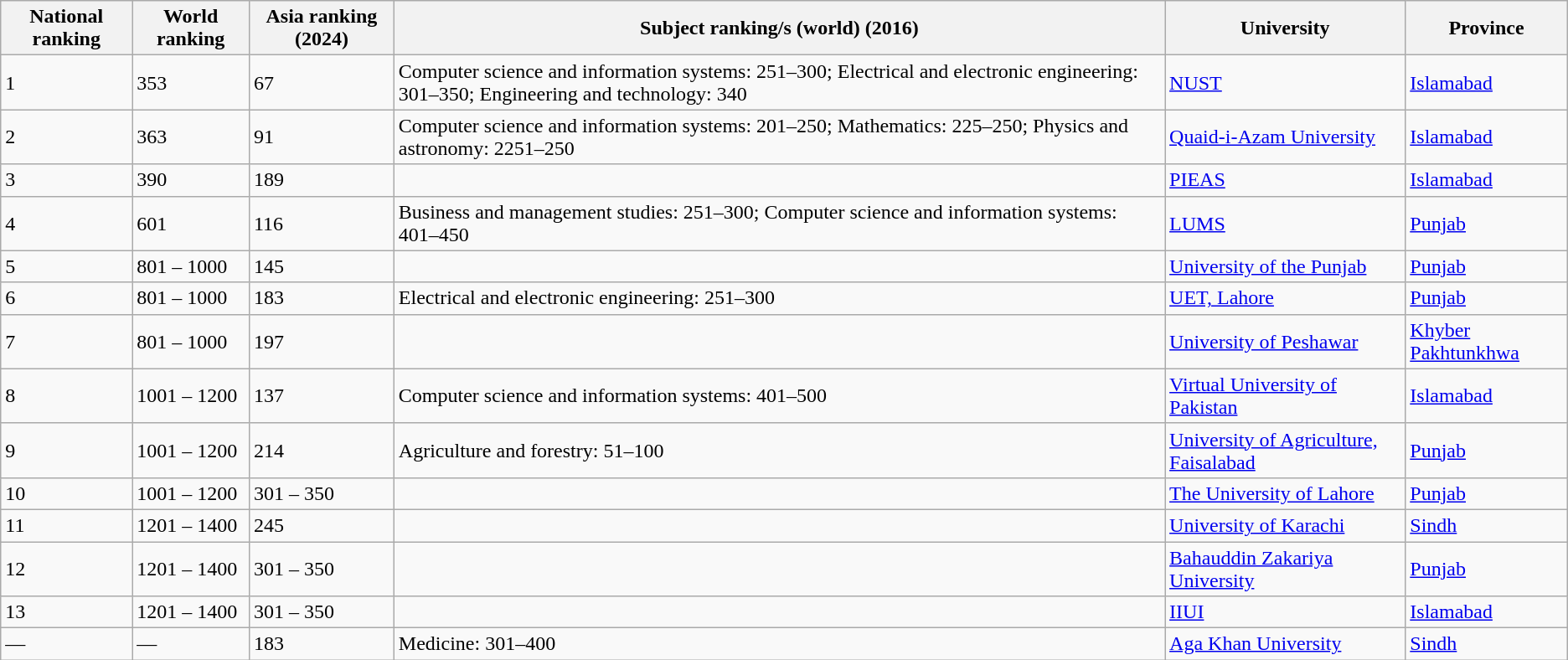<table class="wikitable sortable">
<tr>
<th>National ranking</th>
<th>World ranking</th>
<th>Asia ranking (2024)</th>
<th>Subject ranking/s (world) (2016)</th>
<th>University</th>
<th>Province</th>
</tr>
<tr>
<td>1</td>
<td>353</td>
<td>67</td>
<td>Computer science and information systems: 251–300; Electrical and electronic engineering: 301–350; Engineering and technology: 340</td>
<td><a href='#'>NUST</a></td>
<td><a href='#'>Islamabad</a></td>
</tr>
<tr>
<td>2</td>
<td>363</td>
<td>91</td>
<td>Computer science and information systems: 201–250; Mathematics: 225–250; Physics and astronomy: 2251–250</td>
<td><a href='#'>Quaid-i-Azam University</a></td>
<td><a href='#'>Islamabad</a></td>
</tr>
<tr>
<td>3</td>
<td>390</td>
<td>189</td>
<td></td>
<td><a href='#'>PIEAS</a></td>
<td><a href='#'>Islamabad</a></td>
</tr>
<tr>
<td>4</td>
<td>601</td>
<td>116</td>
<td>Business and management studies: 251–300; Computer science and information systems: 401–450</td>
<td><a href='#'>LUMS</a></td>
<td><a href='#'>Punjab</a></td>
</tr>
<tr>
<td>5</td>
<td>801 – 1000</td>
<td>145</td>
<td></td>
<td><a href='#'>University of the Punjab</a></td>
<td><a href='#'>Punjab</a></td>
</tr>
<tr>
<td>6</td>
<td>801 – 1000</td>
<td>183</td>
<td>Electrical and electronic engineering: 251–300</td>
<td><a href='#'>UET, Lahore</a></td>
<td><a href='#'>Punjab</a></td>
</tr>
<tr>
<td>7</td>
<td>801 – 1000</td>
<td>197</td>
<td></td>
<td><a href='#'>University of Peshawar</a></td>
<td><a href='#'>Khyber Pakhtunkhwa</a></td>
</tr>
<tr>
<td>8</td>
<td>1001 – 1200</td>
<td>137</td>
<td>Computer science and information systems: 401–500</td>
<td><a href='#'>Virtual University of Pakistan</a></td>
<td><a href='#'>Islamabad</a></td>
</tr>
<tr>
<td>9</td>
<td>1001 – 1200</td>
<td>214</td>
<td>Agriculture and forestry: 51–100</td>
<td><a href='#'>University of Agriculture, Faisalabad</a></td>
<td><a href='#'>Punjab</a></td>
</tr>
<tr>
<td>10</td>
<td>1001 – 1200</td>
<td>301 – 350</td>
<td></td>
<td><a href='#'>The University of Lahore</a></td>
<td><a href='#'>Punjab</a></td>
</tr>
<tr>
<td>11</td>
<td>1201 – 1400</td>
<td>245</td>
<td></td>
<td><a href='#'>University of Karachi</a></td>
<td><a href='#'>Sindh</a></td>
</tr>
<tr>
<td>12</td>
<td>1201 – 1400</td>
<td>301 – 350</td>
<td></td>
<td><a href='#'>Bahauddin Zakariya University</a></td>
<td><a href='#'>Punjab</a></td>
</tr>
<tr>
<td>13</td>
<td>1201 – 1400</td>
<td>301 – 350</td>
<td></td>
<td><a href='#'>IIUI</a></td>
<td><a href='#'>Islamabad</a></td>
</tr>
<tr>
<td>—</td>
<td>—</td>
<td>183</td>
<td>Medicine: 301–400</td>
<td><a href='#'>Aga Khan University</a></td>
<td><a href='#'>Sindh</a></td>
</tr>
</table>
